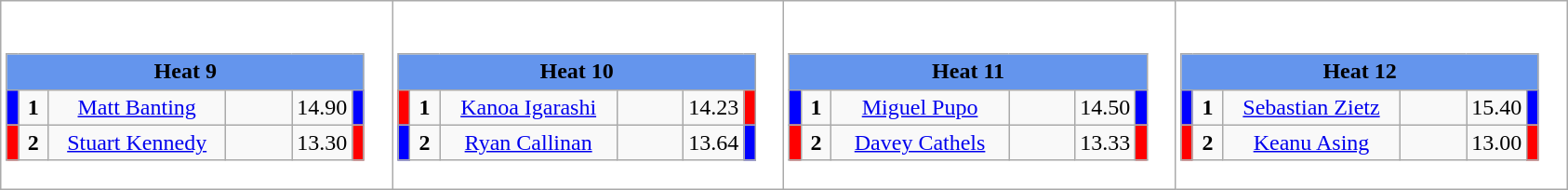<table class="wikitable" style="background:#fff;">
<tr>
<td><div><br><table class="wikitable">
<tr>
<td colspan="6"  style="text-align:center; background:#6495ed;"><strong>Heat 9</strong></td>
</tr>
<tr>
<td style="width:01px; background: #00f;"></td>
<td style="width:14px; text-align:center;"><strong>1</strong></td>
<td style="width:120px; text-align:center;"><a href='#'>Matt Banting</a></td>
<td style="width:40px; text-align:center;"></td>
<td style="width:20px; text-align:center;">14.90</td>
<td style="width:01px; background: #00f;"></td>
</tr>
<tr>
<td style="width:01px; background: #f00;"></td>
<td style="width:14px; text-align:center;"><strong>2</strong></td>
<td style="width:120px; text-align:center;"><a href='#'>Stuart Kennedy</a></td>
<td style="width:40px; text-align:center;"></td>
<td style="width:20px; text-align:center;">13.30</td>
<td style="width:01px; background: #f00;"></td>
</tr>
</table>
</div></td>
<td><div><br><table class="wikitable">
<tr>
<td colspan="6"  style="text-align:center; background:#6495ed;"><strong>Heat 10</strong></td>
</tr>
<tr>
<td style="width:01px; background: #f00;"></td>
<td style="width:14px; text-align:center;"><strong>1</strong></td>
<td style="width:120px; text-align:center;"><a href='#'>Kanoa Igarashi</a></td>
<td style="width:40px; text-align:center;"></td>
<td style="width:20px; text-align:center;">14.23</td>
<td style="width:01px; background: #f00;"></td>
</tr>
<tr>
<td style="width:01px; background: #00f;"></td>
<td style="width:14px; text-align:center;"><strong>2</strong></td>
<td style="width:120px; text-align:center;"><a href='#'>Ryan Callinan</a></td>
<td style="width:40px; text-align:center;"></td>
<td style="width:20px; text-align:center;">13.64</td>
<td style="width:01px; background: #00f;"></td>
</tr>
</table>
</div></td>
<td><div><br><table class="wikitable">
<tr>
<td colspan="6"  style="text-align:center; background:#6495ed;"><strong>Heat 11</strong></td>
</tr>
<tr>
<td style="width:01px; background: #00f;"></td>
<td style="width:14px; text-align:center;"><strong>1</strong></td>
<td style="width:120px; text-align:center;"><a href='#'>Miguel Pupo</a></td>
<td style="width:40px; text-align:center;"></td>
<td style="width:20px; text-align:center;">14.50</td>
<td style="width:01px; background: #00f;"></td>
</tr>
<tr>
<td style="width:01px; background: #f00;"></td>
<td style="width:14px; text-align:center;"><strong>2</strong></td>
<td style="width:120px; text-align:center;"><a href='#'>Davey Cathels</a></td>
<td style="width:40px; text-align:center;"></td>
<td style="width:20px; text-align:center;">13.33</td>
<td style="width:01px; background: #f00;"></td>
</tr>
</table>
</div></td>
<td><div><br><table class="wikitable">
<tr>
<td colspan="6"  style="text-align:center; background:#6495ed;"><strong>Heat 12</strong></td>
</tr>
<tr>
<td style="width:01px; background: #00f;"></td>
<td style="width:14px; text-align:center;"><strong>1</strong></td>
<td style="width:120px; text-align:center;"><a href='#'>Sebastian Zietz</a></td>
<td style="width:40px; text-align:center;"></td>
<td style="width:20px; text-align:center;">15.40</td>
<td style="width:01px; background: #00f;"></td>
</tr>
<tr>
<td style="width:01px; background: #f00;"></td>
<td style="width:14px; text-align:center;"><strong>2</strong></td>
<td style="width:120px; text-align:center;"><a href='#'>Keanu Asing</a></td>
<td style="width:40px; text-align:center;"></td>
<td style="width:20px; text-align:center;">13.00</td>
<td style="width:01px; background: #f00;"></td>
</tr>
</table>
</div></td>
</tr>
</table>
